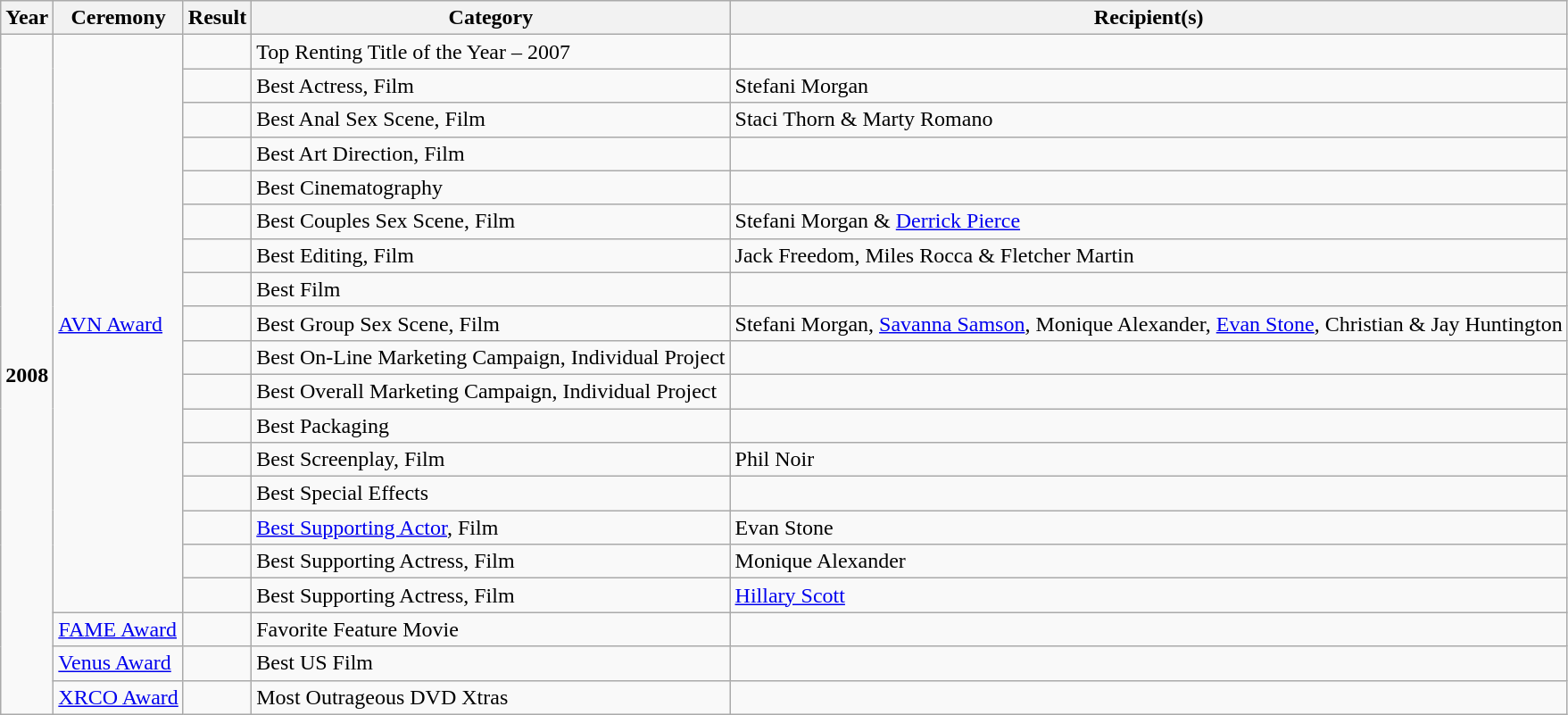<table class="wikitable">
<tr>
<th>Year</th>
<th>Ceremony</th>
<th>Result</th>
<th>Category</th>
<th>Recipient(s)</th>
</tr>
<tr>
<td rowspan="20"><strong>2008</strong></td>
<td rowspan="17"><a href='#'>AVN Award</a></td>
<td></td>
<td>Top Renting Title of the Year – 2007</td>
<td></td>
</tr>
<tr>
<td></td>
<td>Best Actress, Film</td>
<td>Stefani Morgan</td>
</tr>
<tr>
<td></td>
<td>Best Anal Sex Scene, Film</td>
<td>Staci Thorn & Marty Romano</td>
</tr>
<tr>
<td></td>
<td>Best Art Direction, Film</td>
<td></td>
</tr>
<tr>
<td></td>
<td>Best Cinematography</td>
<td></td>
</tr>
<tr>
<td></td>
<td>Best Couples Sex Scene, Film</td>
<td>Stefani Morgan & <a href='#'>Derrick Pierce</a></td>
</tr>
<tr>
<td></td>
<td>Best Editing, Film</td>
<td>Jack Freedom, Miles Rocca & Fletcher Martin</td>
</tr>
<tr>
<td></td>
<td>Best Film</td>
<td></td>
</tr>
<tr>
<td></td>
<td>Best Group Sex Scene, Film</td>
<td>Stefani Morgan, <a href='#'>Savanna Samson</a>, Monique Alexander, <a href='#'>Evan Stone</a>, Christian & Jay Huntington</td>
</tr>
<tr>
<td></td>
<td>Best On-Line Marketing Campaign, Individual Project</td>
<td></td>
</tr>
<tr>
<td></td>
<td>Best Overall Marketing Campaign, Individual Project</td>
<td></td>
</tr>
<tr>
<td></td>
<td>Best Packaging</td>
<td></td>
</tr>
<tr>
<td></td>
<td>Best Screenplay, Film</td>
<td>Phil Noir</td>
</tr>
<tr>
<td></td>
<td>Best Special Effects</td>
<td></td>
</tr>
<tr>
<td></td>
<td><a href='#'>Best Supporting Actor</a>, Film</td>
<td>Evan Stone</td>
</tr>
<tr>
<td></td>
<td>Best Supporting Actress, Film</td>
<td>Monique Alexander</td>
</tr>
<tr>
<td></td>
<td>Best Supporting Actress, Film</td>
<td><a href='#'>Hillary Scott</a></td>
</tr>
<tr>
<td><a href='#'>FAME Award</a></td>
<td></td>
<td>Favorite Feature Movie</td>
<td></td>
</tr>
<tr>
<td><a href='#'>Venus Award</a></td>
<td></td>
<td>Best US Film</td>
<td></td>
</tr>
<tr>
<td><a href='#'>XRCO Award</a></td>
<td></td>
<td>Most Outrageous DVD Xtras</td>
<td></td>
</tr>
</table>
